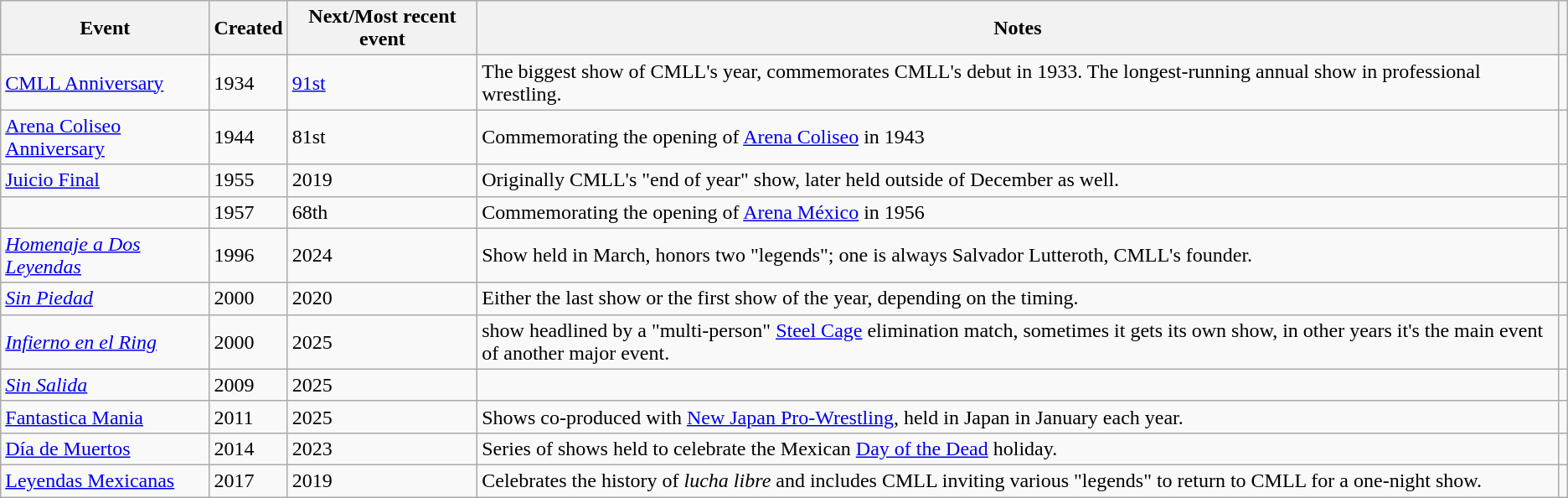<table class="wikitable sortable">
<tr>
<th scope="col">Event</th>
<th scope="col">Created</th>
<th scope="col">Next/Most recent event</th>
<th scope="col">Notes</th>
<th class="unsortable" scope="col"></th>
</tr>
<tr>
<td><a href='#'>CMLL Anniversary</a></td>
<td>1934</td>
<td><a href='#'>91st</a></td>
<td>The biggest show of CMLL's year, commemorates CMLL's debut in 1933. The longest-running annual show in professional wrestling.</td>
<td></td>
</tr>
<tr>
<td><a href='#'>Arena Coliseo Anniversary</a></td>
<td>1944</td>
<td>81st</td>
<td>Commemorating the opening of <a href='#'>Arena Coliseo</a> in 1943</td>
<td></td>
</tr>
<tr>
<td><a href='#'>Juicio Final</a></td>
<td>1955</td>
<td>2019</td>
<td>Originally CMLL's "end of year" show, later held outside of December as well.</td>
<td></td>
</tr>
<tr>
<td></td>
<td>1957</td>
<td>68th</td>
<td>Commemorating the opening of <a href='#'>Arena México</a> in 1956</td>
<td></td>
</tr>
<tr>
<td><em><a href='#'>Homenaje a Dos Leyendas</a></em></td>
<td>1996</td>
<td>2024</td>
<td>Show held in March, honors two "legends"; one is always Salvador Lutteroth, CMLL's founder.</td>
<td></td>
</tr>
<tr>
<td><em><a href='#'>Sin Piedad</a></em></td>
<td>2000</td>
<td>2020</td>
<td>Either the last show or the first show of the year, depending on the timing.</td>
<td></td>
</tr>
<tr>
<td><em><a href='#'>Infierno en el Ring</a></em></td>
<td>2000</td>
<td>2025</td>
<td>show headlined by a "multi-person" <a href='#'>Steel Cage</a> elimination match, sometimes it gets its own show, in other years it's the main event of another major event.</td>
<td></td>
</tr>
<tr>
<td><em><a href='#'>Sin Salida</a></em></td>
<td>2009</td>
<td>2025</td>
<td> </td>
<td></td>
</tr>
<tr>
<td><a href='#'>Fantastica Mania</a></td>
<td>2011</td>
<td>2025</td>
<td>Shows co-produced with <a href='#'>New Japan Pro-Wrestling</a>, held in Japan in January each year.</td>
<td></td>
</tr>
<tr>
<td><a href='#'>Día de Muertos</a></td>
<td>2014</td>
<td>2023</td>
<td>Series of shows held to celebrate the Mexican <a href='#'>Day of the Dead</a> holiday.</td>
<td></td>
</tr>
<tr>
<td><a href='#'>Leyendas Mexicanas</a></td>
<td>2017</td>
<td>2019</td>
<td>Celebrates the history of <em>lucha libre</em> and includes CMLL inviting various "legends" to return to CMLL for a one-night show.</td>
<td></td>
</tr>
</table>
